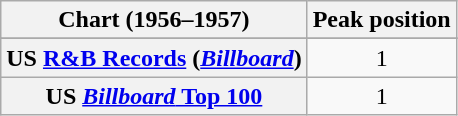<table class="wikitable plainrowheaders sortable">
<tr>
<th>Chart (1956–1957)</th>
<th>Peak position</th>
</tr>
<tr>
</tr>
<tr>
</tr>
<tr>
</tr>
<tr>
</tr>
<tr>
<th scope="row">US <a href='#'>R&B Records</a> (<em><a href='#'>Billboard</a></em>)</th>
<td align="center">1</td>
</tr>
<tr>
<th scope="row">US <a href='#'><em>Billboard</em> Top 100</a></th>
<td style="text-align:center;">1</td>
</tr>
</table>
